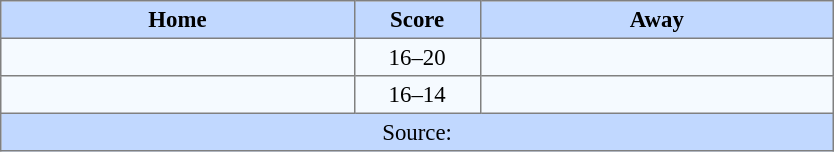<table border=1 style="border-collapse:collapse; font-size:95%; text-align:center;" cellpadding=3 cellspacing=0 width=44%>
<tr bgcolor=#C1D8FF>
<th width=19%>Home</th>
<th width=6%>Score</th>
<th width=19%>Away</th>
</tr>
<tr bgcolor=#F5FAFF>
<td></td>
<td>16–20</td>
<td></td>
</tr>
<tr bgcolor=#F5FAFF>
<td></td>
<td>16–14</td>
<td></td>
</tr>
<tr bgcolor=#C1D8FF>
<td colspan=3>Source:</td>
</tr>
</table>
